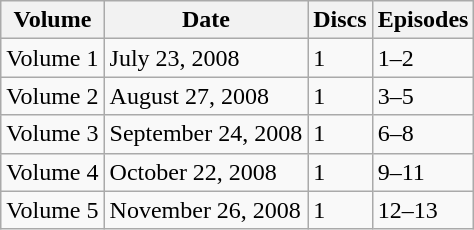<table class="wikitable">
<tr>
<th>Volume</th>
<th>Date</th>
<th>Discs</th>
<th>Episodes</th>
</tr>
<tr>
<td>Volume 1</td>
<td>July 23, 2008</td>
<td>1</td>
<td>1–2</td>
</tr>
<tr>
<td>Volume 2</td>
<td>August 27, 2008</td>
<td>1</td>
<td>3–5</td>
</tr>
<tr>
<td>Volume 3</td>
<td>September 24, 2008</td>
<td>1</td>
<td>6–8</td>
</tr>
<tr>
<td>Volume 4</td>
<td>October 22, 2008</td>
<td>1</td>
<td>9–11</td>
</tr>
<tr>
<td>Volume 5</td>
<td>November 26, 2008</td>
<td>1</td>
<td>12–13</td>
</tr>
</table>
